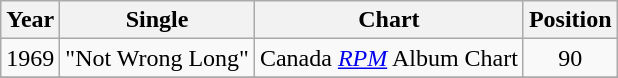<table class="wikitable">
<tr>
<th align="left">Year</th>
<th align="left">Single</th>
<th align="left">Chart</th>
<th align="left">Position</th>
</tr>
<tr>
<td>1969</td>
<td>"Not Wrong Long"</td>
<td>Canada <em><a href='#'>RPM</a></em> Album Chart</td>
<td align="center">90</td>
</tr>
<tr>
</tr>
</table>
